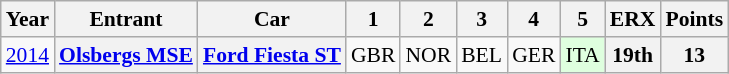<table class="wikitable" border="1" style="text-align:center; font-size:90%;">
<tr valign="top">
<th>Year</th>
<th>Entrant</th>
<th>Car</th>
<th>1</th>
<th>2</th>
<th>3</th>
<th>4</th>
<th>5</th>
<th>ERX</th>
<th>Points</th>
</tr>
<tr>
<td><a href='#'>2014</a></td>
<th><a href='#'>Olsbergs MSE</a></th>
<th><a href='#'>Ford Fiesta ST</a></th>
<td>GBR</td>
<td>NOR</td>
<td>BEL</td>
<td>GER</td>
<td style="background:#DFFFDF;">ITA<br></td>
<th>19th</th>
<th>13</th>
</tr>
</table>
